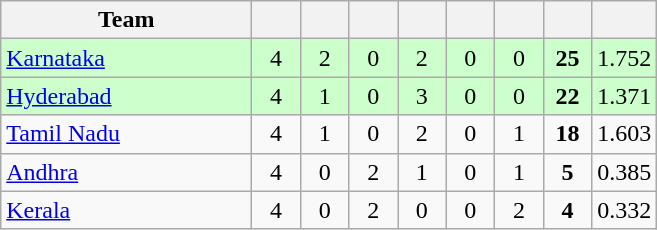<table class="wikitable" style="text-align:center">
<tr>
<th style="width:160px">Team</th>
<th style="width:25px"></th>
<th style="width:25px"></th>
<th style="width:25px"></th>
<th style="width:25px"></th>
<th style="width:25px"></th>
<th style="width:25px"></th>
<th style="width:25px"></th>
<th style="width:25px;"></th>
</tr>
<tr style="background:#cfc;">
<td style="text-align:left"><a href='#'>Karnataka</a></td>
<td>4</td>
<td>2</td>
<td>0</td>
<td>2</td>
<td>0</td>
<td>0</td>
<td><strong>25</strong></td>
<td>1.752</td>
</tr>
<tr style="background:#cfc;">
<td style="text-align:left"><a href='#'>Hyderabad</a></td>
<td>4</td>
<td>1</td>
<td>0</td>
<td>3</td>
<td>0</td>
<td>0</td>
<td><strong>22</strong></td>
<td>1.371</td>
</tr>
<tr>
<td style="text-align:left"><a href='#'>Tamil Nadu</a></td>
<td>4</td>
<td>1</td>
<td>0</td>
<td>2</td>
<td>0</td>
<td>1</td>
<td><strong>18</strong></td>
<td>1.603</td>
</tr>
<tr>
<td style="text-align:left"><a href='#'>Andhra</a></td>
<td>4</td>
<td>0</td>
<td>2</td>
<td>1</td>
<td>0</td>
<td>1</td>
<td><strong>5</strong></td>
<td>0.385</td>
</tr>
<tr>
<td style="text-align:left"><a href='#'>Kerala</a></td>
<td>4</td>
<td>0</td>
<td>2</td>
<td>0</td>
<td>0</td>
<td>2</td>
<td><strong>4</strong></td>
<td>0.332</td>
</tr>
</table>
